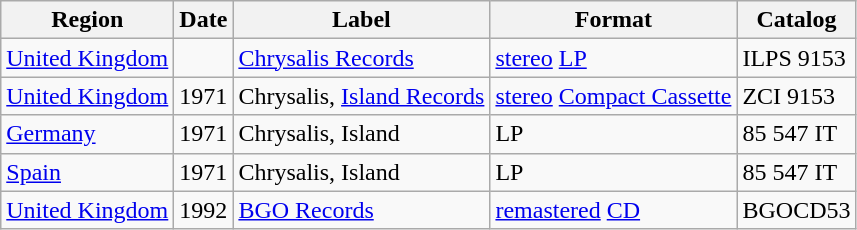<table class="wikitable">
<tr>
<th>Region</th>
<th>Date</th>
<th>Label</th>
<th>Format</th>
<th>Catalog</th>
</tr>
<tr>
<td rowspan="1"><a href='#'>United Kingdom</a></td>
<td rowspan="1"></td>
<td rowspan="1"><a href='#'>Chrysalis Records</a></td>
<td><a href='#'>stereo</a> <a href='#'>LP</a></td>
<td>ILPS 9153</td>
</tr>
<tr>
<td rowspan="1"><a href='#'>United Kingdom</a></td>
<td rowspan="1">1971</td>
<td rowspan="1">Chrysalis, <a href='#'>Island Records</a></td>
<td><a href='#'>stereo</a> <a href='#'>Compact Cassette</a></td>
<td>ZCI 9153</td>
</tr>
<tr>
<td><a href='#'>Germany</a></td>
<td>1971</td>
<td>Chrysalis, Island</td>
<td>LP</td>
<td>85 547 IT</td>
</tr>
<tr>
<td><a href='#'>Spain</a></td>
<td>1971</td>
<td>Chrysalis, Island</td>
<td>LP</td>
<td>85 547 IT</td>
</tr>
<tr>
<td><a href='#'>United Kingdom</a></td>
<td>1992</td>
<td><a href='#'>BGO Records</a></td>
<td><a href='#'>remastered</a> <a href='#'>CD</a></td>
<td>BGOCD53</td>
</tr>
</table>
